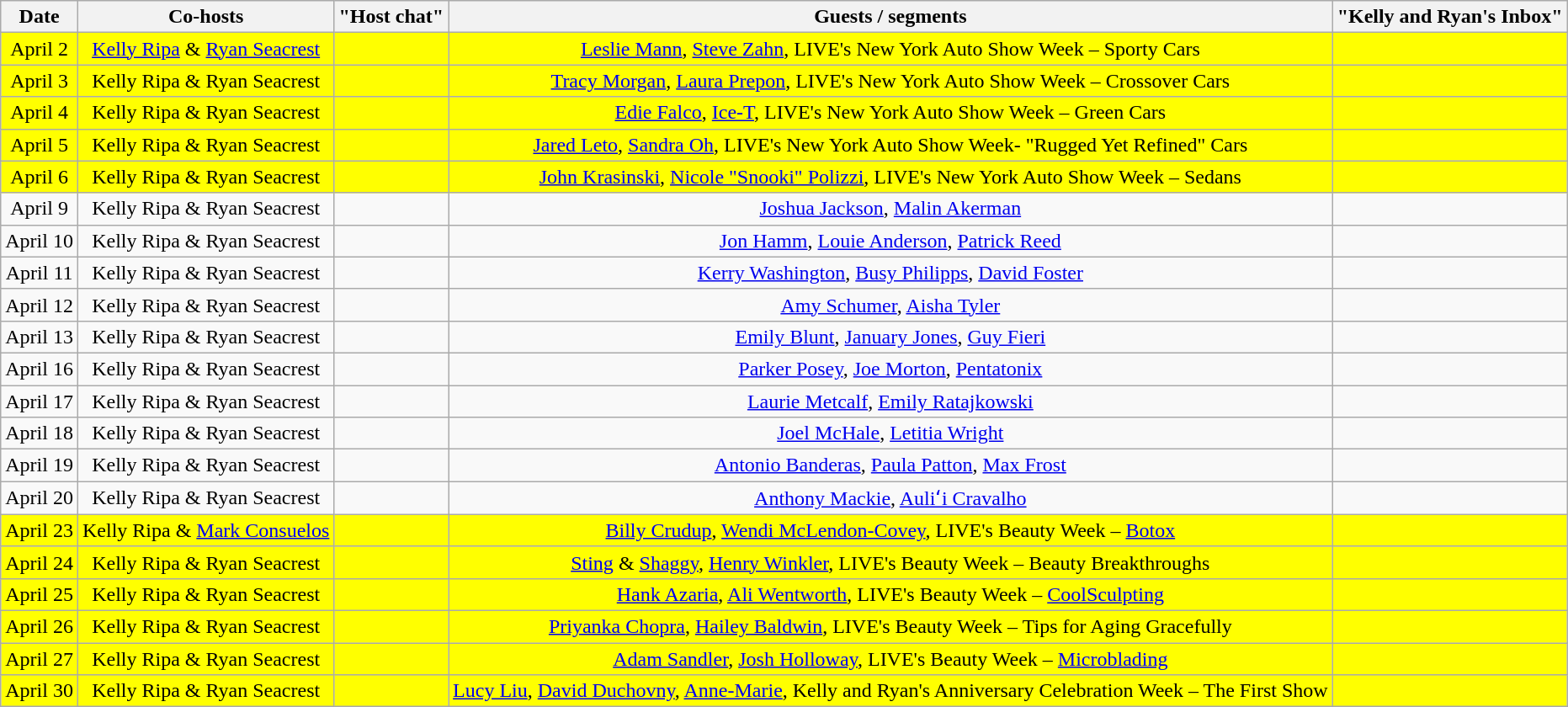<table class="wikitable sortable" style="text-align:center;">
<tr>
<th>Date</th>
<th>Co-hosts</th>
<th>"Host chat"</th>
<th>Guests / segments</th>
<th>"Kelly and Ryan's Inbox"</th>
</tr>
<tr style="background:yellow;">
<td>April 2</td>
<td><a href='#'>Kelly Ripa</a> & <a href='#'>Ryan Seacrest</a></td>
<td></td>
<td><a href='#'>Leslie Mann</a>, <a href='#'>Steve Zahn</a>, LIVE's New York Auto Show Week – Sporty Cars</td>
<td></td>
</tr>
<tr style="background:yellow;">
<td>April 3</td>
<td>Kelly Ripa & Ryan Seacrest</td>
<td></td>
<td><a href='#'>Tracy Morgan</a>, <a href='#'>Laura Prepon</a>, LIVE's New York Auto Show Week – Crossover Cars</td>
<td></td>
</tr>
<tr style="background:yellow;">
<td>April 4</td>
<td>Kelly Ripa & Ryan Seacrest</td>
<td></td>
<td><a href='#'>Edie Falco</a>, <a href='#'>Ice-T</a>, LIVE's New York Auto Show Week – Green Cars</td>
<td></td>
</tr>
<tr style="background:yellow;">
<td>April 5</td>
<td>Kelly Ripa & Ryan Seacrest</td>
<td></td>
<td><a href='#'>Jared Leto</a>, <a href='#'>Sandra Oh</a>, LIVE's New York Auto Show Week- "Rugged Yet Refined" Cars</td>
<td></td>
</tr>
<tr style="background:yellow;">
<td>April 6</td>
<td>Kelly Ripa & Ryan Seacrest</td>
<td></td>
<td><a href='#'>John Krasinski</a>, <a href='#'>Nicole "Snooki" Polizzi</a>, LIVE's New York Auto Show Week – Sedans</td>
<td></td>
</tr>
<tr>
<td>April 9</td>
<td>Kelly Ripa & Ryan Seacrest</td>
<td></td>
<td><a href='#'>Joshua Jackson</a>, <a href='#'>Malin Akerman</a></td>
<td></td>
</tr>
<tr>
<td>April 10</td>
<td>Kelly Ripa & Ryan Seacrest</td>
<td></td>
<td><a href='#'>Jon Hamm</a>, <a href='#'>Louie Anderson</a>, <a href='#'>Patrick Reed</a></td>
<td></td>
</tr>
<tr>
<td>April 11</td>
<td>Kelly Ripa & Ryan Seacrest</td>
<td></td>
<td><a href='#'>Kerry Washington</a>, <a href='#'>Busy Philipps</a>, <a href='#'>David Foster</a></td>
<td></td>
</tr>
<tr>
<td>April 12</td>
<td>Kelly Ripa & Ryan Seacrest</td>
<td></td>
<td><a href='#'>Amy Schumer</a>, <a href='#'>Aisha Tyler</a></td>
<td></td>
</tr>
<tr>
<td>April 13</td>
<td>Kelly Ripa & Ryan Seacrest</td>
<td></td>
<td><a href='#'>Emily Blunt</a>, <a href='#'>January Jones</a>, <a href='#'>Guy Fieri</a></td>
<td></td>
</tr>
<tr>
<td>April 16</td>
<td>Kelly Ripa & Ryan Seacrest</td>
<td></td>
<td><a href='#'>Parker Posey</a>, <a href='#'>Joe Morton</a>, <a href='#'>Pentatonix</a></td>
<td></td>
</tr>
<tr>
<td>April 17</td>
<td>Kelly Ripa & Ryan Seacrest</td>
<td></td>
<td><a href='#'>Laurie Metcalf</a>, <a href='#'>Emily Ratajkowski</a></td>
<td></td>
</tr>
<tr>
<td>April 18</td>
<td>Kelly Ripa & Ryan Seacrest</td>
<td></td>
<td><a href='#'>Joel McHale</a>, <a href='#'>Letitia Wright</a></td>
<td></td>
</tr>
<tr>
<td>April 19</td>
<td>Kelly Ripa & Ryan Seacrest</td>
<td></td>
<td><a href='#'>Antonio Banderas</a>, <a href='#'>Paula Patton</a>, <a href='#'>Max Frost</a></td>
<td></td>
</tr>
<tr>
<td>April 20</td>
<td>Kelly Ripa & Ryan Seacrest</td>
<td></td>
<td><a href='#'>Anthony Mackie</a>, <a href='#'>Auliʻi Cravalho</a></td>
<td></td>
</tr>
<tr style="background:yellow;">
<td>April 23</td>
<td>Kelly Ripa & <a href='#'>Mark Consuelos</a></td>
<td></td>
<td><a href='#'>Billy Crudup</a>, <a href='#'>Wendi McLendon-Covey</a>, LIVE's Beauty Week – <a href='#'>Botox</a></td>
<td></td>
</tr>
<tr style="background:yellow;">
<td>April 24</td>
<td>Kelly Ripa & Ryan Seacrest</td>
<td></td>
<td><a href='#'>Sting</a> & <a href='#'>Shaggy</a>, <a href='#'>Henry Winkler</a>, LIVE's Beauty Week – Beauty Breakthroughs</td>
<td></td>
</tr>
<tr style="background:yellow;">
<td>April 25</td>
<td>Kelly Ripa & Ryan Seacrest</td>
<td></td>
<td><a href='#'>Hank Azaria</a>, <a href='#'>Ali Wentworth</a>, LIVE's Beauty Week – <a href='#'>CoolSculpting</a></td>
<td></td>
</tr>
<tr style="background:yellow;">
<td>April 26</td>
<td>Kelly Ripa & Ryan Seacrest</td>
<td></td>
<td><a href='#'>Priyanka Chopra</a>, <a href='#'>Hailey Baldwin</a>, LIVE's Beauty Week – Tips for Aging Gracefully</td>
<td></td>
</tr>
<tr style="background:yellow;">
<td>April 27</td>
<td>Kelly Ripa & Ryan Seacrest</td>
<td></td>
<td><a href='#'>Adam Sandler</a>, <a href='#'>Josh Holloway</a>, LIVE's Beauty Week – <a href='#'>Microblading</a></td>
<td></td>
</tr>
<tr style="background:yellow;">
<td>April 30</td>
<td>Kelly Ripa & Ryan Seacrest</td>
<td></td>
<td><a href='#'>Lucy Liu</a>, <a href='#'>David Duchovny</a>, <a href='#'>Anne-Marie</a>, Kelly and Ryan's Anniversary Celebration Week – The First Show</td>
<td></td>
</tr>
</table>
